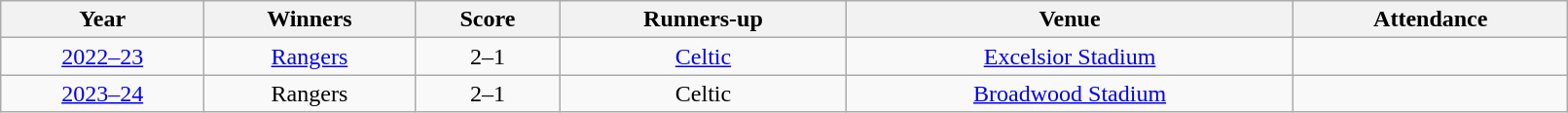<table class="wikitable" style="text-align:center; width: 85%; margin: nil">
<tr>
<th>Year</th>
<th>Winners</th>
<th>Score</th>
<th>Runners-up</th>
<th>Venue</th>
<th>Attendance</th>
</tr>
<tr>
<td><a href='#'>2022–23</a></td>
<td><a href='#'>Rangers</a></td>
<td>2–1</td>
<td><a href='#'>Celtic</a></td>
<td><a href='#'>Excelsior Stadium</a></td>
<td></td>
</tr>
<tr>
<td><a href='#'>2023–24</a></td>
<td>Rangers</td>
<td>2–1</td>
<td>Celtic</td>
<td><a href='#'>Broadwood Stadium</a></td>
<td></td>
</tr>
</table>
